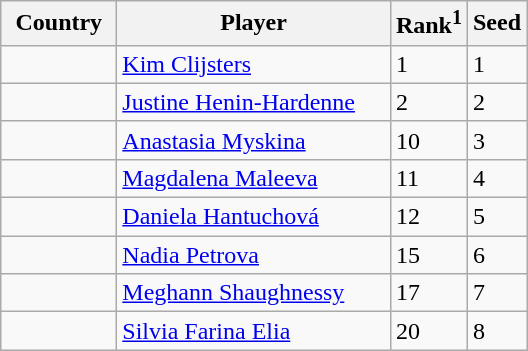<table class="sortable wikitable">
<tr>
<th width="70">Country</th>
<th width="175">Player</th>
<th>Rank<sup>1</sup></th>
<th>Seed</th>
</tr>
<tr>
<td></td>
<td><a href='#'>Kim Clijsters</a></td>
<td>1</td>
<td>1</td>
</tr>
<tr>
<td></td>
<td><a href='#'>Justine Henin-Hardenne</a></td>
<td>2</td>
<td>2</td>
</tr>
<tr>
<td></td>
<td><a href='#'>Anastasia Myskina</a></td>
<td>10</td>
<td>3</td>
</tr>
<tr>
<td></td>
<td><a href='#'>Magdalena Maleeva</a></td>
<td>11</td>
<td>4</td>
</tr>
<tr>
<td></td>
<td><a href='#'>Daniela Hantuchová</a></td>
<td>12</td>
<td>5</td>
</tr>
<tr>
<td></td>
<td><a href='#'>Nadia Petrova</a></td>
<td>15</td>
<td>6</td>
</tr>
<tr>
<td></td>
<td><a href='#'>Meghann Shaughnessy</a></td>
<td>17</td>
<td>7</td>
</tr>
<tr>
<td></td>
<td><a href='#'>Silvia Farina Elia</a></td>
<td>20</td>
<td>8</td>
</tr>
</table>
